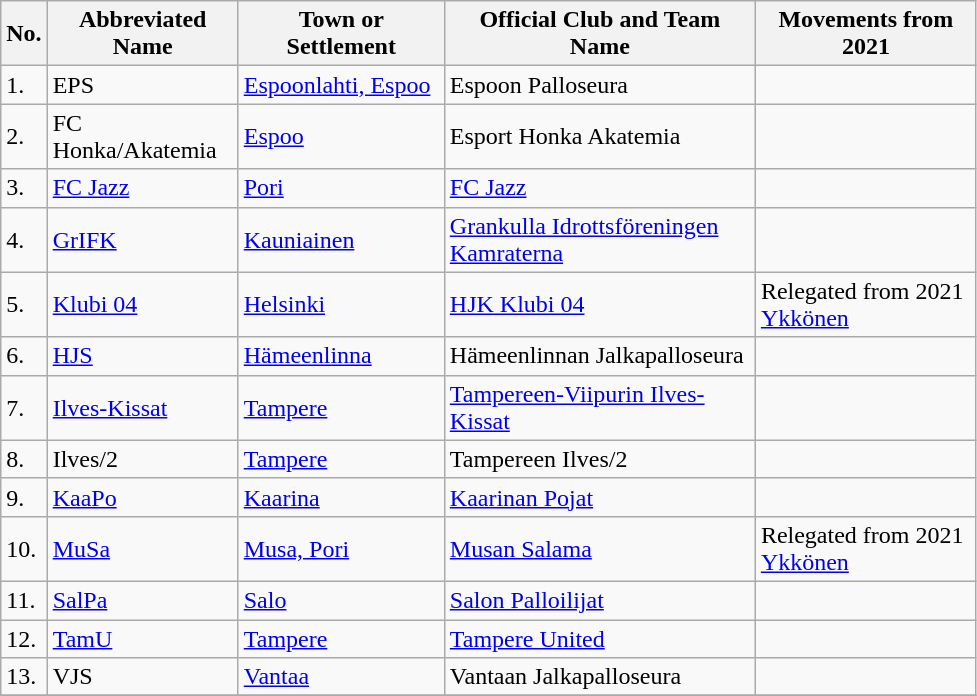<table class="wikitable sortable" style="text-align: left;">
<tr>
<th width=20>No.</th>
<th width=120>Abbreviated Name</th>
<th width=130>Town or Settlement</th>
<th width=200>Official Club and Team Name</th>
<th width=140>Movements from 2021</th>
</tr>
<tr>
<td>1.</td>
<td>EPS</td>
<td><a href='#'>Espoonlahti, Espoo</a></td>
<td>Espoon Palloseura</td>
<td></td>
</tr>
<tr>
<td>2.</td>
<td>FC Honka/Akatemia</td>
<td><a href='#'>Espoo</a></td>
<td>Esport Honka Akatemia</td>
<td></td>
</tr>
<tr>
<td>3.</td>
<td><a href='#'>FC Jazz</a></td>
<td><a href='#'>Pori</a></td>
<td><a href='#'>FC Jazz</a></td>
<td></td>
</tr>
<tr>
<td>4.</td>
<td><a href='#'>GrIFK</a></td>
<td><a href='#'>Kauniainen</a></td>
<td><a href='#'>Grankulla Idrottsföreningen Kamraterna</a></td>
<td></td>
</tr>
<tr>
<td>5.</td>
<td><a href='#'>Klubi 04</a></td>
<td><a href='#'>Helsinki</a></td>
<td><a href='#'>HJK Klubi 04</a></td>
<td>Relegated from 2021 <a href='#'>Ykkönen</a></td>
</tr>
<tr>
<td>6.</td>
<td><a href='#'>HJS</a></td>
<td><a href='#'>Hämeenlinna</a></td>
<td>Hämeenlinnan Jalkapalloseura</td>
<td></td>
</tr>
<tr>
<td>7.</td>
<td><a href='#'>Ilves-Kissat</a></td>
<td><a href='#'>Tampere</a></td>
<td><a href='#'>Tampereen-Viipurin Ilves-Kissat</a></td>
<td></td>
</tr>
<tr>
<td>8.</td>
<td>Ilves/2</td>
<td><a href='#'>Tampere</a></td>
<td>Tampereen Ilves/2</td>
<td></td>
</tr>
<tr>
<td>9.</td>
<td><a href='#'>KaaPo</a></td>
<td><a href='#'>Kaarina</a></td>
<td><a href='#'>Kaarinan Pojat</a></td>
<td></td>
</tr>
<tr>
<td>10.</td>
<td><a href='#'>MuSa</a></td>
<td><a href='#'>Musa, Pori</a></td>
<td><a href='#'>Musan Salama</a></td>
<td>Relegated from 2021 <a href='#'>Ykkönen</a></td>
</tr>
<tr>
<td>11.</td>
<td><a href='#'>SalPa</a></td>
<td><a href='#'>Salo</a></td>
<td><a href='#'>Salon Palloilijat</a></td>
<td></td>
</tr>
<tr>
<td>12.</td>
<td><a href='#'>TamU</a></td>
<td><a href='#'>Tampere</a></td>
<td><a href='#'>Tampere United</a></td>
<td></td>
</tr>
<tr>
<td>13.</td>
<td>VJS</td>
<td><a href='#'>Vantaa</a></td>
<td>Vantaan Jalkapalloseura</td>
<td></td>
</tr>
<tr>
</tr>
</table>
